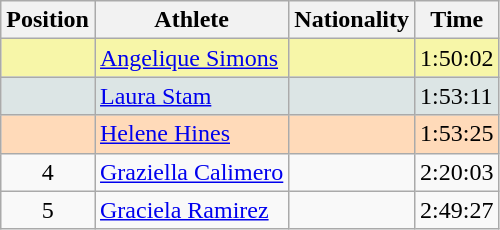<table class="wikitable sortable">
<tr>
<th>Position</th>
<th>Athlete</th>
<th>Nationality</th>
<th>Time</th>
</tr>
<tr bgcolor="#F7F6A8">
<td align=center></td>
<td><a href='#'>Angelique Simons</a></td>
<td></td>
<td>1:50:02</td>
</tr>
<tr bgcolor="#DCE5E5">
<td align=center></td>
<td><a href='#'>Laura Stam</a></td>
<td></td>
<td>1:53:11</td>
</tr>
<tr bgcolor="#FFDAB9">
<td align=center></td>
<td><a href='#'>Helene Hines</a></td>
<td></td>
<td>1:53:25</td>
</tr>
<tr>
<td align=center>4</td>
<td><a href='#'>Graziella Calimero</a></td>
<td></td>
<td>2:20:03</td>
</tr>
<tr>
<td align=center>5</td>
<td><a href='#'>Graciela Ramirez</a></td>
<td></td>
<td>2:49:27</td>
</tr>
</table>
